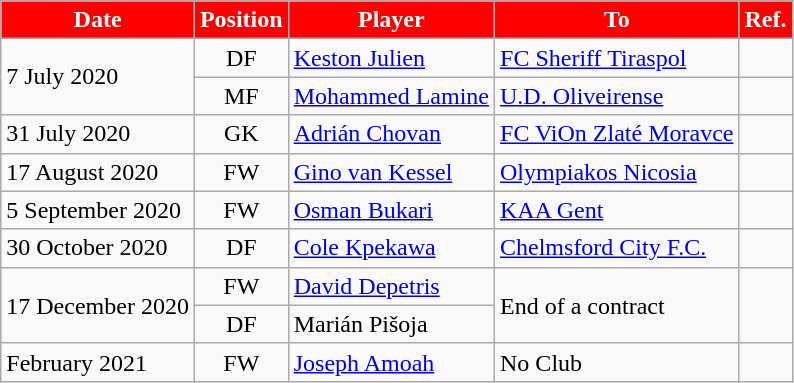<table class="wikitable sortable">
<tr>
<th style="background:#FF0000; color:#ffffff;"><strong>Date</strong></th>
<th style="background:#FF0000; color:#ffffff;"><strong>Position</strong></th>
<th style="background:#FF0000; color:#ffffff;"><strong>Player</strong></th>
<th style="background:#FF0000; color:#ffffff;"><strong>To</strong></th>
<th style="background:#FF0000; color:#ffffff;"><strong>Ref.</strong></th>
</tr>
<tr>
<td rowspan=2>7 July 2020</td>
<td style="text-align:center;">DF</td>
<td style="text-align:left;"> <a href='#'>Keston Julien</a></td>
<td style="text-align:left;"> <a href='#'>FC Sheriff Tiraspol</a></td>
<td></td>
</tr>
<tr>
<td style="text-align:center;">MF</td>
<td style="text-align:left;"> <a href='#'>Mohammed Lamine</a></td>
<td style="text-align:left;"> <a href='#'>U.D. Oliveirense</a></td>
<td></td>
</tr>
<tr>
<td>31 July 2020</td>
<td style="text-align:center;">GK</td>
<td style="text-align:left;"> <a href='#'>Adrián Chovan</a></td>
<td style="text-align:left;"> <a href='#'>FC ViOn Zlaté Moravce</a></td>
<td></td>
</tr>
<tr>
<td>17 August 2020</td>
<td style="text-align:center;">FW</td>
<td style="text-align:left;"> <a href='#'>Gino van Kessel</a></td>
<td style="text-align:left;"> <a href='#'>Olympiakos Nicosia</a></td>
<td></td>
</tr>
<tr>
<td>5 September 2020</td>
<td style="text-align:center;">FW</td>
<td style="text-align:left;"> <a href='#'>Osman Bukari</a></td>
<td style="text-align:left;"> <a href='#'>KAA Gent</a></td>
<td></td>
</tr>
<tr>
<td>30 October 2020</td>
<td style="text-align:center;">DF</td>
<td style="text-align:left;"> <a href='#'>Cole Kpekawa</a></td>
<td style="text-align:left;"> <a href='#'>Chelmsford City F.C.</a></td>
<td></td>
</tr>
<tr>
<td rowspan=2>17 December 2020</td>
<td style="text-align:center;">FW</td>
<td style="text-align:left;"> <a href='#'>David Depetris</a></td>
<td rowspan=2>End of a contract</td>
<td rowspan=2></td>
</tr>
<tr>
<td style="text-align:center;">DF</td>
<td style="text-align:left;"> Marián Pišoja</td>
</tr>
<tr>
<td>February 2021</td>
<td style="text-align:center;">FW</td>
<td style="text-align:left;"> <a href='#'>Joseph Amoah</a></td>
<td style="text-align:left;">No Club</td>
<td></td>
</tr>
</table>
